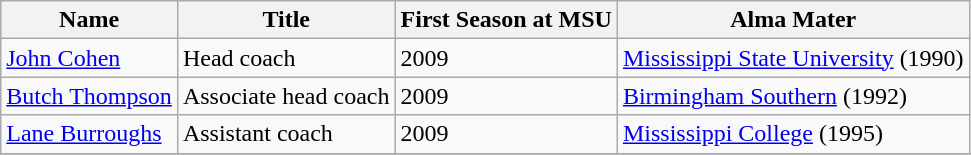<table class="wikitable">
<tr>
<th>Name</th>
<th>Title</th>
<th>First Season at MSU</th>
<th>Alma Mater</th>
</tr>
<tr>
<td><a href='#'>John Cohen</a></td>
<td>Head coach</td>
<td>2009</td>
<td><a href='#'>Mississippi State University</a> (1990)</td>
</tr>
<tr>
<td><a href='#'>Butch Thompson</a></td>
<td>Associate head coach</td>
<td>2009</td>
<td><a href='#'>Birmingham Southern</a> (1992)</td>
</tr>
<tr>
<td><a href='#'>Lane Burroughs</a></td>
<td>Assistant coach</td>
<td>2009</td>
<td><a href='#'>Mississippi College</a> (1995)</td>
</tr>
<tr>
</tr>
</table>
